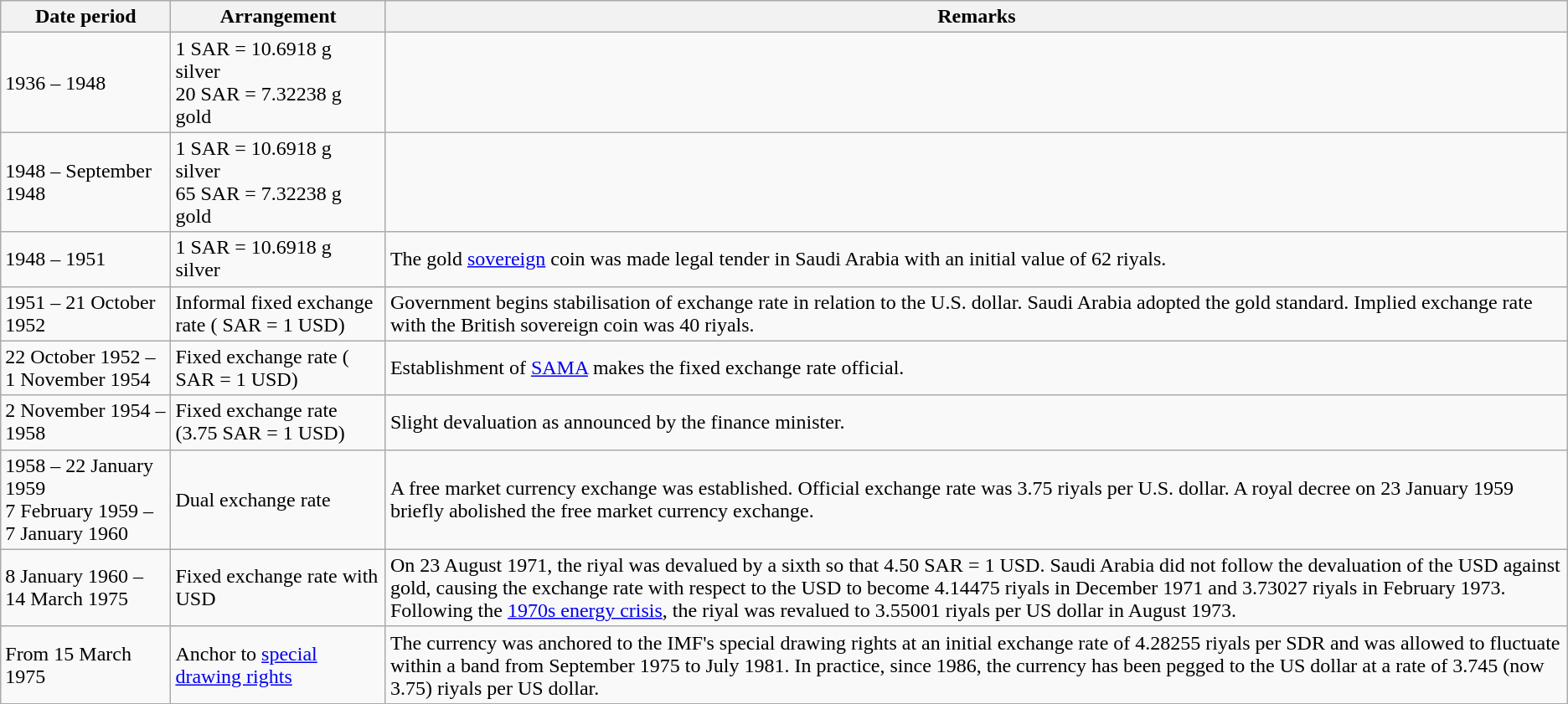<table class="wikitable">
<tr>
<th>Date period</th>
<th>Arrangement</th>
<th>Remarks</th>
</tr>
<tr>
<td>1936 – 1948</td>
<td>1 SAR = 10.6918 g silver<br>20 SAR = 7.32238 g gold</td>
<td></td>
</tr>
<tr>
<td>1948 – September 1948</td>
<td>1 SAR = 10.6918 g silver<br>65 SAR = 7.32238 g gold</td>
<td></td>
</tr>
<tr>
<td>1948 – 1951</td>
<td>1 SAR = 10.6918 g silver</td>
<td>The gold <a href='#'>sovereign</a> coin was made legal tender in Saudi Arabia with an initial value of 62 riyals.</td>
</tr>
<tr>
<td>1951 – 21 October 1952</td>
<td>Informal fixed exchange rate ( SAR = 1 USD)</td>
<td>Government begins stabilisation of exchange rate in relation to the U.S. dollar. Saudi Arabia adopted the gold standard. Implied exchange rate with the British sovereign coin was 40 riyals.</td>
</tr>
<tr>
<td>22 October 1952 – 1 November 1954</td>
<td>Fixed exchange rate ( SAR = 1 USD)</td>
<td>Establishment of <a href='#'>SAMA</a> makes the fixed exchange rate official.</td>
</tr>
<tr>
<td>2 November 1954 – 1958</td>
<td>Fixed exchange rate (3.75 SAR = 1 USD)</td>
<td>Slight devaluation as announced by the finance minister.</td>
</tr>
<tr>
<td>1958 – 22 January 1959<br>7 February 1959 – 7 January 1960</td>
<td>Dual exchange rate</td>
<td>A free market currency exchange was established. Official exchange rate was 3.75 riyals per U.S. dollar. A royal decree on 23 January 1959 briefly abolished the free market currency exchange.</td>
</tr>
<tr>
<td>8 January 1960 – 14 March 1975</td>
<td>Fixed exchange rate with USD</td>
<td>On 23 August 1971, the riyal was devalued by a sixth so that 4.50 SAR = 1 USD. Saudi Arabia did not follow the devaluation of the USD against gold, causing the exchange rate with respect to the USD to become 4.14475 riyals in December 1971 and 3.73027 riyals in February 1973. Following the <a href='#'>1970s energy crisis</a>, the riyal was revalued to 3.55001 riyals per US dollar in August 1973.</td>
</tr>
<tr>
<td>From 15 March 1975</td>
<td>Anchor to <a href='#'>special drawing rights</a></td>
<td>The currency was anchored to the IMF's special drawing rights at an initial exchange rate of 4.28255 riyals per SDR and was allowed to fluctuate within a band from September 1975 to July 1981. In practice, since 1986, the currency has been pegged to the US dollar at a rate of 3.745 (now 3.75) riyals per US dollar.</td>
</tr>
</table>
